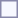<table style="border:1px solid #8888aa; background-color:#f7f8ff; padding:5px; font-size:95%; margin: 0px 12px 12px 0px;">
</table>
